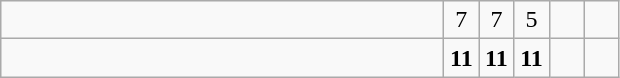<table class="wikitable">
<tr>
<td style="width:18em"></td>
<td align=center style="width:1em">7</td>
<td align=center style="width:1em">7</td>
<td align=center style="width:1em">5</td>
<td align=center style="width:1em"></td>
<td align=center style="width:1em"></td>
</tr>
<tr>
<td style="width:18em"></td>
<td align=center style="width:1em"><strong>11</strong></td>
<td align=center style="width:1em"><strong>11</strong></td>
<td align=center style="width:1em"><strong>11</strong></td>
<td align=center style="width:1em"></td>
<td align=center style="width:1em"></td>
</tr>
</table>
